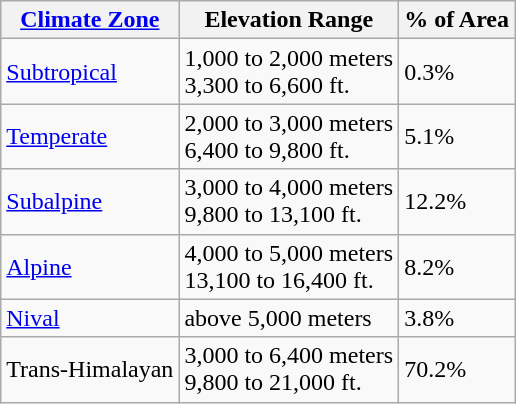<table class="wikitable">
<tr>
<th><a href='#'>Climate Zone</a></th>
<th>Elevation Range</th>
<th>% of Area</th>
</tr>
<tr>
<td><a href='#'>Subtropical</a></td>
<td>1,000 to 2,000 meters<br>3,300 to 6,600 ft.</td>
<td>0.3%</td>
</tr>
<tr>
<td><a href='#'>Temperate</a></td>
<td>2,000 to 3,000 meters<br>6,400 to 9,800 ft.</td>
<td>5.1%</td>
</tr>
<tr>
<td><a href='#'>Subalpine</a></td>
<td>3,000 to 4,000 meters<br>9,800 to 13,100 ft.</td>
<td>12.2%</td>
</tr>
<tr>
<td><a href='#'>Alpine</a></td>
<td>4,000 to 5,000 meters<br>13,100 to 16,400 ft.</td>
<td>8.2%</td>
</tr>
<tr>
<td><a href='#'>Nival</a></td>
<td>above 5,000 meters</td>
<td>3.8%</td>
</tr>
<tr>
<td>Trans-Himalayan<br></td>
<td>3,000 to 6,400 meters<br>9,800 to 21,000 ft.</td>
<td>70.2%</td>
</tr>
</table>
